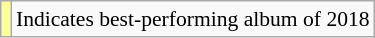<table class="wikitable" style="font-size:90%;">
<tr>
<td style="background-color:#FFFF99"></td>
<td>Indicates best-performing album of 2018</td>
</tr>
</table>
